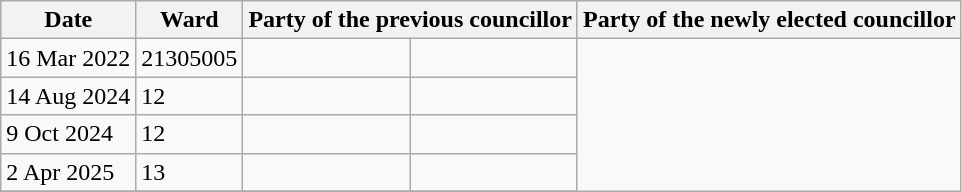<table class="wikitable">
<tr>
<th>Date</th>
<th>Ward</th>
<th colspan=2>Party of the previous councillor</th>
<th colspan=2>Party of the newly elected councillor</th>
</tr>
<tr>
<td>16 Mar 2022</td>
<td>21305005</td>
<td></td>
<td></td>
</tr>
<tr>
<td>14 Aug 2024</td>
<td>12</td>
<td></td>
<td></td>
</tr>
<tr>
<td>9 Oct 2024</td>
<td>12</td>
<td></td>
<td></td>
</tr>
<tr>
<td>2 Apr 2025</td>
<td>13</td>
<td></td>
<td></td>
</tr>
<tr>
</tr>
</table>
